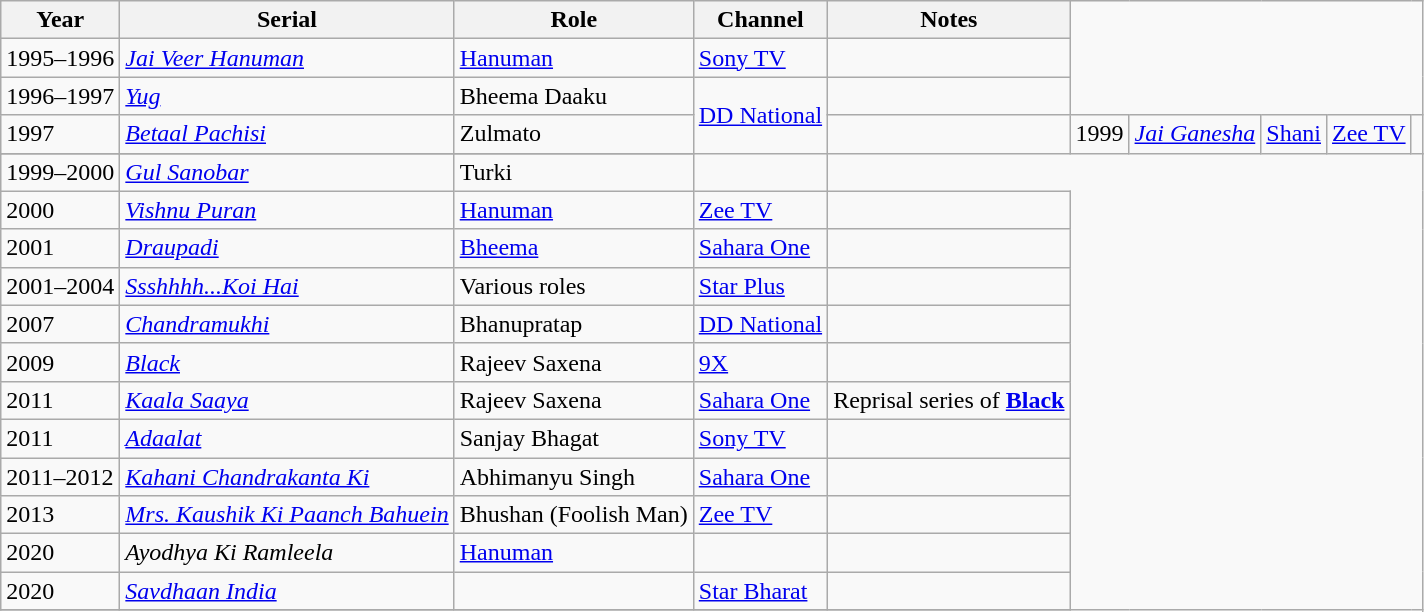<table class="wikitable sortable">
<tr>
<th>Year</th>
<th>Serial</th>
<th>Role</th>
<th>Channel</th>
<th>Notes</th>
</tr>
<tr>
<td>1995–1996</td>
<td><em><a href='#'>Jai Veer Hanuman</a></em></td>
<td><a href='#'>Hanuman</a></td>
<td><a href='#'>Sony TV</a></td>
<td></td>
</tr>
<tr>
<td>1996–1997</td>
<td><em><a href='#'>Yug</a></em></td>
<td>Bheema Daaku</td>
<td rowspan="3"><a href='#'>DD National</a></td>
<td></td>
</tr>
<tr>
<td>1997</td>
<td><em><a href='#'>Betaal Pachisi</a></em></td>
<td>Zulmato</td>
<td></td>
<td>1999</td>
<td><em><a href='#'>Jai Ganesha</a></em></td>
<td><a href='#'>Shani</a></td>
<td><a href='#'>Zee TV</a></td>
<td></td>
</tr>
<tr>
</tr>
<tr>
<td>1999–2000</td>
<td><em><a href='#'>Gul Sanobar</a></em></td>
<td>Turki</td>
<td></td>
</tr>
<tr>
<td>2000</td>
<td><em><a href='#'>Vishnu Puran</a></em></td>
<td><a href='#'>Hanuman</a></td>
<td><a href='#'>Zee TV</a></td>
<td></td>
</tr>
<tr>
<td>2001</td>
<td><em><a href='#'>Draupadi</a></em></td>
<td><a href='#'>Bheema</a></td>
<td><a href='#'>Sahara One</a></td>
<td></td>
</tr>
<tr>
<td>2001–2004</td>
<td><em><a href='#'>Ssshhhh...Koi Hai</a></em></td>
<td>Various roles</td>
<td><a href='#'>Star Plus</a></td>
<td></td>
</tr>
<tr>
<td>2007</td>
<td><em><a href='#'>Chandramukhi</a></em></td>
<td>Bhanupratap</td>
<td><a href='#'>DD National</a></td>
<td></td>
</tr>
<tr>
<td>2009</td>
<td><em><a href='#'>Black</a></em></td>
<td>Rajeev Saxena</td>
<td><a href='#'>9X</a></td>
<td></td>
</tr>
<tr>
<td>2011</td>
<td><em><a href='#'>Kaala Saaya</a></em></td>
<td>Rajeev Saxena</td>
<td><a href='#'>Sahara One</a></td>
<td>Reprisal series of <strong><a href='#'>Black</a></strong></td>
</tr>
<tr>
<td>2011</td>
<td><em><a href='#'>Adaalat</a></em></td>
<td>Sanjay Bhagat</td>
<td><a href='#'>Sony TV</a></td>
<td></td>
</tr>
<tr>
<td>2011–2012</td>
<td><em><a href='#'>Kahani Chandrakanta Ki</a></em></td>
<td>Abhimanyu Singh</td>
<td><a href='#'>Sahara One</a></td>
<td></td>
</tr>
<tr>
<td>2013</td>
<td><em><a href='#'>Mrs. Kaushik Ki Paanch Bahuein</a></em></td>
<td>Bhushan (Foolish Man)</td>
<td><a href='#'>Zee TV</a></td>
<td></td>
</tr>
<tr>
<td>2020</td>
<td><em>Ayodhya Ki Ramleela</em></td>
<td><a href='#'>Hanuman</a></td>
<td></td>
<td></td>
</tr>
<tr>
<td>2020</td>
<td><em><a href='#'>Savdhaan India</a></em></td>
<td></td>
<td><a href='#'>Star Bharat</a></td>
<td></td>
</tr>
<tr>
</tr>
</table>
